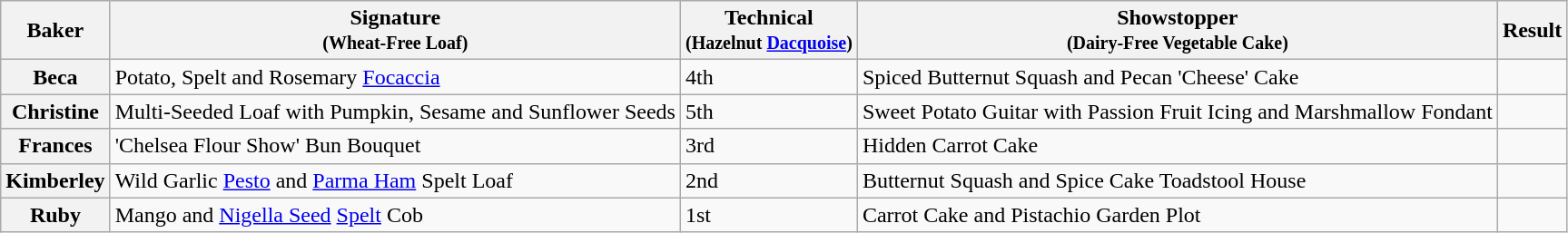<table class="wikitable sortable col3center sticky-header">
<tr>
<th scope="col">Baker</th>
<th scope="col" class="unsortable">Signature<br><small>(Wheat-Free Loaf)</small></th>
<th scope="col">Technical<br><small>(Hazelnut <a href='#'>Dacquoise</a>)</small></th>
<th scope="col" class="unsortable">Showstopper<br><small>(Dairy-Free Vegetable Cake)</small></th>
<th scope="col">Result</th>
</tr>
<tr>
<th scope="row">Beca</th>
<td>Potato, Spelt and Rosemary <a href='#'>Focaccia</a></td>
<td>4th</td>
<td>Spiced Butternut Squash and Pecan 'Cheese' Cake</td>
<td></td>
</tr>
<tr>
<th scope="row">Christine</th>
<td>Multi-Seeded Loaf with Pumpkin, Sesame and Sunflower Seeds</td>
<td>5th</td>
<td>Sweet Potato Guitar with Passion Fruit Icing and Marshmallow Fondant</td>
<td></td>
</tr>
<tr>
<th scope="row">Frances</th>
<td>'Chelsea Flour Show' Bun Bouquet</td>
<td>3rd</td>
<td>Hidden Carrot Cake</td>
<td></td>
</tr>
<tr>
<th scope="row">Kimberley</th>
<td>Wild Garlic <a href='#'>Pesto</a> and <a href='#'>Parma Ham</a> Spelt Loaf</td>
<td>2nd</td>
<td>Butternut Squash and Spice Cake Toadstool House</td>
<td></td>
</tr>
<tr>
<th scope="row">Ruby</th>
<td>Mango and <a href='#'>Nigella Seed</a> <a href='#'>Spelt</a> Cob</td>
<td>1st</td>
<td>Carrot Cake and Pistachio Garden Plot</td>
<td></td>
</tr>
</table>
